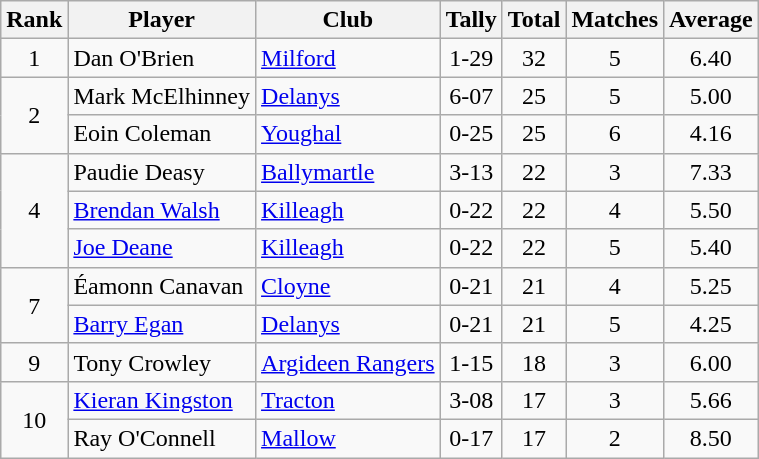<table class="wikitable">
<tr>
<th>Rank</th>
<th>Player</th>
<th>Club</th>
<th>Tally</th>
<th>Total</th>
<th>Matches</th>
<th>Average</th>
</tr>
<tr>
<td rowspan="1" style="text-align:center;">1</td>
<td>Dan O'Brien</td>
<td><a href='#'>Milford</a></td>
<td align=center>1-29</td>
<td align=center>32</td>
<td align=center>5</td>
<td align=center>6.40</td>
</tr>
<tr>
<td rowspan="2" style="text-align:center;">2</td>
<td>Mark McElhinney</td>
<td><a href='#'>Delanys</a></td>
<td align=center>6-07</td>
<td align=center>25</td>
<td align=center>5</td>
<td align=center>5.00</td>
</tr>
<tr>
<td>Eoin Coleman</td>
<td><a href='#'>Youghal</a></td>
<td align=center>0-25</td>
<td align=center>25</td>
<td align=center>6</td>
<td align=center>4.16</td>
</tr>
<tr>
<td rowspan="3" style="text-align:center;">4</td>
<td>Paudie Deasy</td>
<td><a href='#'>Ballymartle</a></td>
<td align=center>3-13</td>
<td align=center>22</td>
<td align=center>3</td>
<td align=center>7.33</td>
</tr>
<tr>
<td><a href='#'>Brendan Walsh</a></td>
<td><a href='#'>Killeagh</a></td>
<td align=center>0-22</td>
<td align=center>22</td>
<td align=center>4</td>
<td align=center>5.50</td>
</tr>
<tr>
<td><a href='#'>Joe Deane</a></td>
<td><a href='#'>Killeagh</a></td>
<td align=center>0-22</td>
<td align=center>22</td>
<td align=center>5</td>
<td align=center>5.40</td>
</tr>
<tr>
<td rowspan="2" style="text-align:center;">7</td>
<td>Éamonn Canavan</td>
<td><a href='#'>Cloyne</a></td>
<td align=center>0-21</td>
<td align=center>21</td>
<td align=center>4</td>
<td align=center>5.25</td>
</tr>
<tr>
<td><a href='#'>Barry Egan</a></td>
<td><a href='#'>Delanys</a></td>
<td align=center>0-21</td>
<td align=center>21</td>
<td align=center>5</td>
<td align=center>4.25</td>
</tr>
<tr>
<td rowspan="1" style="text-align:center;">9</td>
<td>Tony Crowley</td>
<td><a href='#'>Argideen Rangers</a></td>
<td align=center>1-15</td>
<td align=center>18</td>
<td align=center>3</td>
<td align=center>6.00</td>
</tr>
<tr>
<td rowspan="2" style="text-align:center;">10</td>
<td><a href='#'>Kieran Kingston</a></td>
<td><a href='#'>Tracton</a></td>
<td align=center>3-08</td>
<td align=center>17</td>
<td align=center>3</td>
<td align=center>5.66</td>
</tr>
<tr>
<td>Ray O'Connell</td>
<td><a href='#'>Mallow</a></td>
<td align=center>0-17</td>
<td align=center>17</td>
<td align=center>2</td>
<td align=center>8.50</td>
</tr>
</table>
